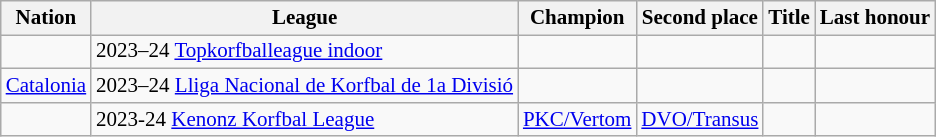<table class=wikitable style="font-size:14px">
<tr>
<th>Nation</th>
<th>League</th>
<th>Champion</th>
<th>Second place</th>
<th data-sort-type="number">Title</th>
<th>Last honour</th>
</tr>
<tr>
<td></td>
<td>2023–24 <a href='#'>Topkorfballeague indoor</a></td>
<td></td>
<td></td>
<td></td>
<td></td>
</tr>
<tr>
<td> <a href='#'>Catalonia</a></td>
<td>2023–24 <a href='#'>Lliga Nacional de Korfbal de 1a Divisió</a></td>
<td></td>
<td></td>
<td></td>
<td></td>
</tr>
<tr>
<td></td>
<td>2023-24 <a href='#'>Kenonz Korfbal League</a></td>
<td><a href='#'>PKC/Vertom</a></td>
<td><a href='#'>DVO/Transus</a></td>
<td></td>
<td></td>
</tr>
</table>
